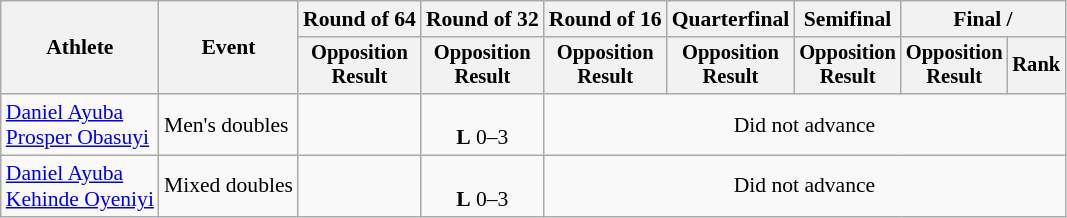<table class="wikitable" style="font-size:90%;">
<tr>
<th rowspan=2>Athlete</th>
<th rowspan=2>Event</th>
<th>Round of 64</th>
<th>Round of 32</th>
<th>Round of 16</th>
<th>Quarterfinal</th>
<th>Semifinal</th>
<th colspan=2>Final / </th>
</tr>
<tr style="font-size:95%">
<th>Opposition<br>Result</th>
<th>Opposition<br>Result</th>
<th>Opposition<br>Result</th>
<th>Opposition<br>Result</th>
<th>Opposition<br>Result</th>
<th>Opposition<br>Result</th>
<th>Rank</th>
</tr>
<tr align=center>
<td align=left><a href='#'>Daniel Ayuba</a><br><a href='#'>Prosper Obasuyi</a></td>
<td align=left>Men's doubles</td>
<td></td>
<td><br> <strong>L</strong> 0–3</td>
<td colspan=7>Did not advance</td>
</tr>
<tr align=center>
<td align=left><a href='#'>Daniel Ayuba</a><br><a href='#'>Kehinde Oyeniyi</a></td>
<td align=left>Mixed doubles</td>
<td></td>
<td><br> <strong>L</strong> 0–3</td>
<td colspan=7>Did not advance</td>
</tr>
</table>
